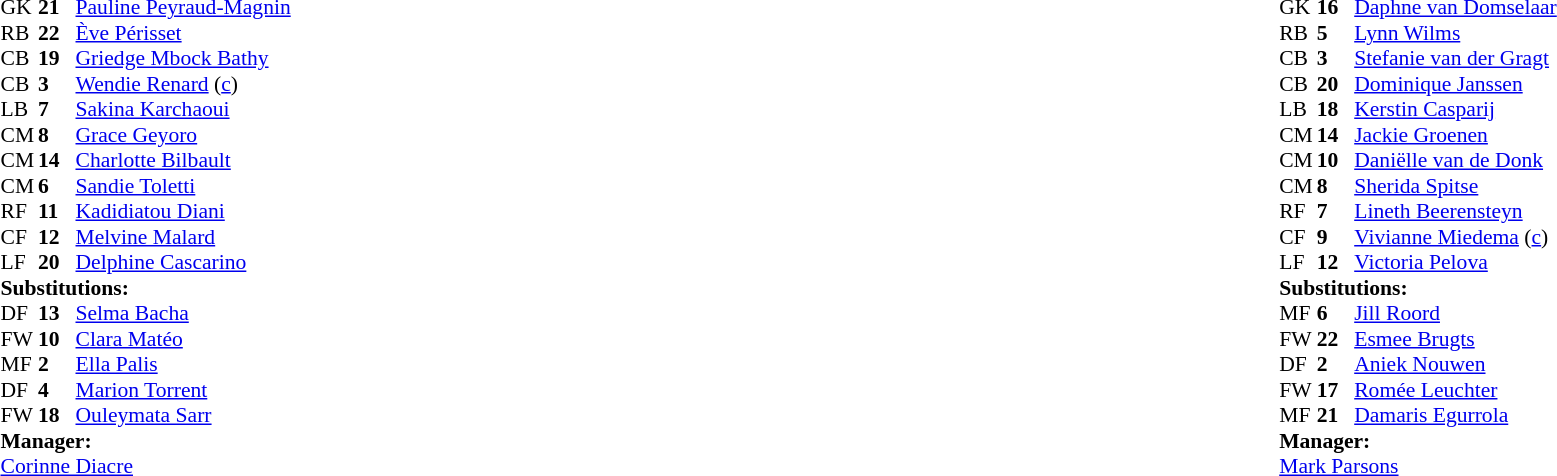<table width="100%">
<tr>
<td valign="top" width="40%"><br><table style="font-size:90%" cellspacing="0" cellpadding="0">
<tr>
<th width=25></th>
<th width=25></th>
</tr>
<tr>
<td>GK</td>
<td><strong>21</strong></td>
<td><a href='#'>Pauline Peyraud-Magnin</a></td>
</tr>
<tr>
<td>RB</td>
<td><strong>22</strong></td>
<td><a href='#'>Ève Périsset</a></td>
<td></td>
<td></td>
</tr>
<tr>
<td>CB</td>
<td><strong>19</strong></td>
<td><a href='#'>Griedge Mbock Bathy</a></td>
</tr>
<tr>
<td>CB</td>
<td><strong>3</strong></td>
<td><a href='#'>Wendie Renard</a> (<a href='#'>c</a>)</td>
</tr>
<tr>
<td>LB</td>
<td><strong>7</strong></td>
<td><a href='#'>Sakina Karchaoui</a></td>
</tr>
<tr>
<td>CM</td>
<td><strong>8</strong></td>
<td><a href='#'>Grace Geyoro</a></td>
<td></td>
<td></td>
</tr>
<tr>
<td>CM</td>
<td><strong>14</strong></td>
<td><a href='#'>Charlotte Bilbault</a></td>
</tr>
<tr>
<td>CM</td>
<td><strong>6</strong></td>
<td><a href='#'>Sandie Toletti</a></td>
<td></td>
<td></td>
</tr>
<tr>
<td>RF</td>
<td><strong>11</strong></td>
<td><a href='#'>Kadidiatou Diani</a></td>
<td></td>
<td></td>
</tr>
<tr>
<td>CF</td>
<td><strong>12</strong></td>
<td><a href='#'>Melvine Malard</a></td>
<td></td>
<td></td>
</tr>
<tr>
<td>LF</td>
<td><strong>20</strong></td>
<td><a href='#'>Delphine Cascarino</a></td>
</tr>
<tr>
<td colspan=3><strong>Substitutions:</strong></td>
</tr>
<tr>
<td>DF</td>
<td><strong>13</strong></td>
<td><a href='#'>Selma Bacha</a></td>
<td></td>
<td></td>
</tr>
<tr>
<td>FW</td>
<td><strong>10</strong></td>
<td><a href='#'>Clara Matéo</a></td>
<td></td>
<td></td>
</tr>
<tr>
<td>MF</td>
<td><strong>2</strong></td>
<td><a href='#'>Ella Palis</a></td>
<td></td>
<td></td>
</tr>
<tr>
<td>DF</td>
<td><strong>4</strong></td>
<td><a href='#'>Marion Torrent</a></td>
<td></td>
<td></td>
</tr>
<tr>
<td>FW</td>
<td><strong>18</strong></td>
<td><a href='#'>Ouleymata Sarr</a></td>
<td></td>
<td></td>
</tr>
<tr>
<td colspan=3><strong>Manager:</strong></td>
</tr>
<tr>
<td colspan=3><a href='#'>Corinne Diacre</a></td>
</tr>
</table>
</td>
<td valign="top"></td>
<td valign="top" width="50%"><br><table style="font-size:90%; margin:auto" cellspacing="0" cellpadding="0">
<tr>
<th width=25></th>
<th width=25></th>
</tr>
<tr>
<td>GK</td>
<td><strong>16</strong></td>
<td><a href='#'>Daphne van Domselaar</a></td>
</tr>
<tr>
<td>RB</td>
<td><strong>5</strong></td>
<td><a href='#'>Lynn Wilms</a></td>
<td></td>
<td></td>
</tr>
<tr>
<td>CB</td>
<td><strong>3</strong></td>
<td><a href='#'>Stefanie van der Gragt</a></td>
<td></td>
</tr>
<tr>
<td>CB</td>
<td><strong>20</strong></td>
<td><a href='#'>Dominique Janssen</a></td>
<td></td>
</tr>
<tr>
<td>LB</td>
<td><strong>18</strong></td>
<td><a href='#'>Kerstin Casparij</a></td>
<td></td>
<td></td>
</tr>
<tr>
<td>CM</td>
<td><strong>14</strong></td>
<td><a href='#'>Jackie Groenen</a></td>
</tr>
<tr>
<td>CM</td>
<td><strong>10</strong></td>
<td><a href='#'>Daniëlle van de Donk</a></td>
<td></td>
<td></td>
</tr>
<tr>
<td>CM</td>
<td><strong>8</strong></td>
<td><a href='#'>Sherida Spitse</a></td>
<td></td>
<td></td>
</tr>
<tr>
<td>RF</td>
<td><strong>7</strong></td>
<td><a href='#'>Lineth Beerensteyn</a></td>
<td></td>
<td></td>
</tr>
<tr>
<td>CF</td>
<td><strong>9</strong></td>
<td><a href='#'>Vivianne Miedema</a> (<a href='#'>c</a>)</td>
<td></td>
</tr>
<tr>
<td>LF</td>
<td><strong>12</strong></td>
<td><a href='#'>Victoria Pelova</a></td>
</tr>
<tr>
<td colspan=3><strong>Substitutions:</strong></td>
</tr>
<tr>
<td>MF</td>
<td><strong>6</strong></td>
<td><a href='#'>Jill Roord</a></td>
<td></td>
<td></td>
</tr>
<tr>
<td>FW</td>
<td><strong>22</strong></td>
<td><a href='#'>Esmee Brugts</a></td>
<td></td>
<td></td>
</tr>
<tr>
<td>DF</td>
<td><strong>2</strong></td>
<td><a href='#'>Aniek Nouwen</a></td>
<td></td>
<td></td>
</tr>
<tr>
<td>FW</td>
<td><strong>17</strong></td>
<td><a href='#'>Romée Leuchter</a></td>
<td></td>
<td></td>
</tr>
<tr>
<td>MF</td>
<td><strong>21</strong></td>
<td><a href='#'>Damaris Egurrola</a></td>
<td></td>
<td></td>
</tr>
<tr>
<td colspan=3><strong>Manager:</strong></td>
</tr>
<tr>
<td colspan=3> <a href='#'>Mark Parsons</a></td>
</tr>
</table>
</td>
</tr>
</table>
